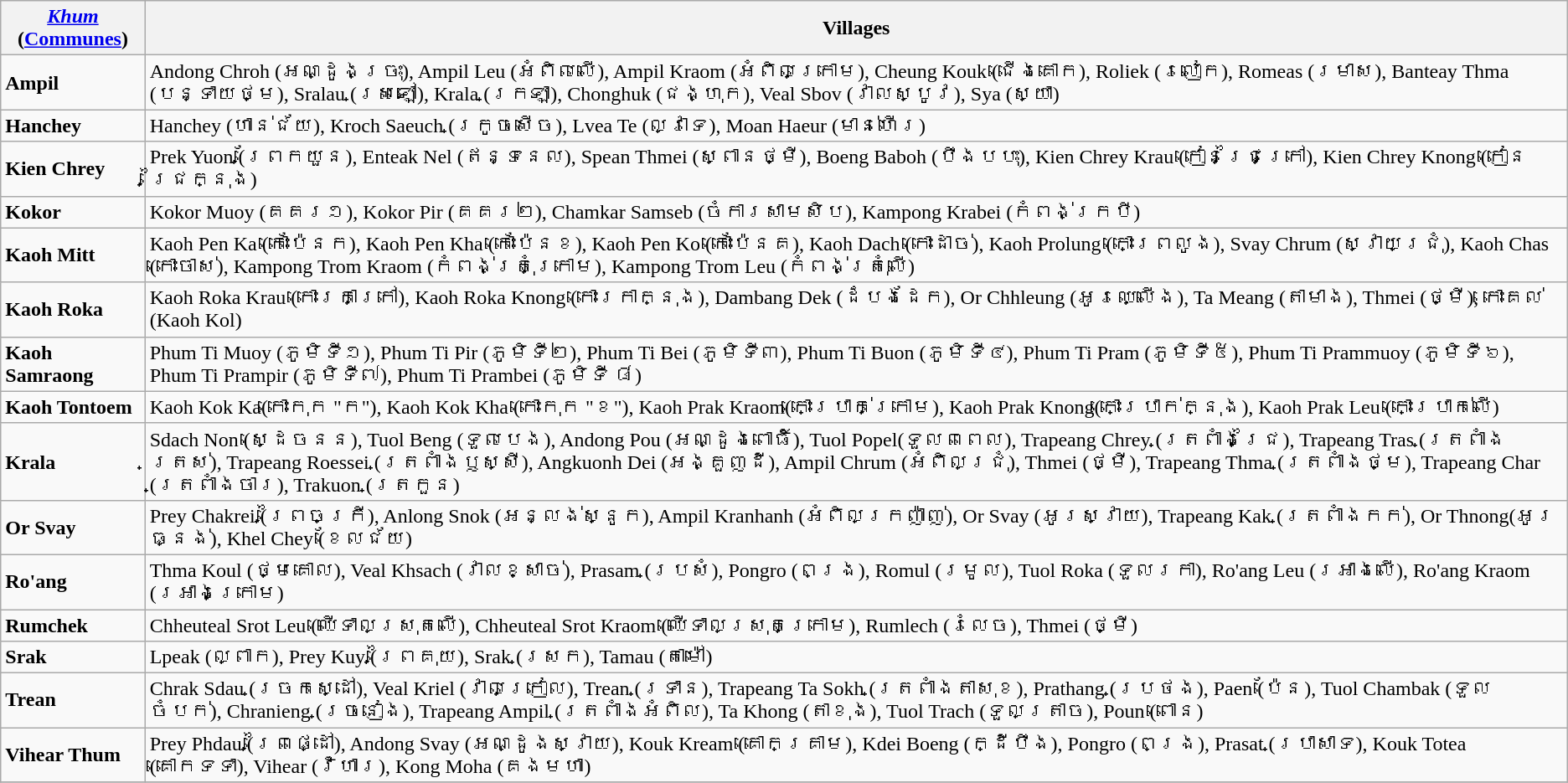<table class="wikitable">
<tr>
<th><em><a href='#'>Khum</a></em> (<a href='#'>Communes</a>)</th>
<th>Villages</th>
</tr>
<tr>
<td><strong>Ampil</strong></td>
<td>Andong Chroh (អណ្ដូងច្រុះ), Ampil Leu (អំពិលលើ), Ampil Kraom (អំពិលក្រោម), Cheung Kouk (ជើងគោក), Roliek (រលៀក), Romeas (រមាស), Banteay Thma (បន្ទាយថ្ម), Sralau (ស្រឡៅ), Krala (ក្រឡា), Chonghuk (ជង្ហុក), Veal Sbov (វាលស្បូវ), Sya (ស្យា)</td>
</tr>
<tr>
<td><strong>Hanchey</strong></td>
<td>Hanchey (ហាន់ជ័យ), Kroch Saeuch (ក្រូចសើច), Lvea Te (ល្វាទេ), Moan Haeur (មាន់ហើរ)</td>
</tr>
<tr>
<td><strong>Kien Chrey</strong></td>
<td>Prek Yuon (ព្រែកយួន), Enteak Nel (ឥន្ទនេល), Spean Thmei (ស្ពានថ្មី), Boeng Baboh (បឹងបបុះ), Kien Chrey Krau (កៀនជ្រៃក្រៅ), Kien Chrey Knong (កៀនជ្រៃក្នុង)</td>
</tr>
<tr>
<td><strong>Kokor</strong></td>
<td>Kokor Muoy (គគរ១), Kokor Pir (គគរ២), Chamkar Samseb (ចំការសាមសិប), Kampong Krabei (កំពង់ក្របី)</td>
</tr>
<tr>
<td><strong>Kaoh Mitt</strong></td>
<td>Kaoh Pen Ka (កោះប៉ែនក), Kaoh Pen Kha (កោះប៉ែនខ), Kaoh Pen Ko (កោះប៉ែនគ), Kaoh Dach (កោះដាច់), Kaoh Prolung (កោះព្រលូង), Svay Chrum (ស្វាយជ្រុំ), Kaoh Chas (កោះចាស់), Kampong Trom Kraom (កំពង់ត្រុំក្រោម), Kampong Trom Leu (កំពង់ត្រុំលើ)</td>
</tr>
<tr>
<td><strong>Kaoh Roka</strong></td>
<td>Kaoh Roka Krau (កោះរកាក្រៅ), Kaoh Roka Knong (កោះរកាក្នុង), Dambang Dek (ដំបងដែក), Or Chhleung (អូរឈ្លើង), Ta Meang (តាមាង), Thmei (ថ្មី), កោះគល់ (Kaoh Kol)</td>
</tr>
<tr>
<td><strong>Kaoh Samraong</strong></td>
<td>Phum Ti Muoy (ភូមិទី១), Phum Ti Pir (ភូមិទី២), Phum Ti Bei (ភូមិទី៣), Phum Ti Buon (ភូមិទី៤), Phum Ti Pram (ភូមិទី៥), Phum Ti Prammuoy (ភូមិទី៦), Phum Ti Prampir (ភូមិទី៧), Phum Ti Prambei (ភូមិទី ៨)</td>
</tr>
<tr>
<td><strong>Kaoh Tontoem</strong></td>
<td>Kaoh Kok Ka(កោះកុក "ក"), Kaoh Kok Kha (កោះកុក "ខ"), Kaoh Prak Kraom(កោះប្រាក់ក្រោម), Kaoh Prak Knong(កោះប្រាក់ក្នុង), Kaoh Prak Leu (កោះប្រាក់លើ)</td>
</tr>
<tr>
<td><strong>Krala</strong></td>
<td>Sdach Non (ស្ដេចនន), Tuol Beng (ទួលបេង), Andong Pou (អណ្ដូងពោធិ៍), Tuol Popel(ទួលពពេល), Trapeang Chrey (ត្រពាំងជ្រៃ), Trapeang Tras (ត្រពាំងត្រស់), Trapeang Roessei (ត្រពាំងឫស្សី), Angkuonh Dei (អង្គួញដី), Ampil Chrum (អំពិលជ្រុំ), Thmei (ថ្មី), Trapeang Thma (ត្រពាំងថ្ម), Trapeang Char (ត្រពាំងចារ), Trakuon (ត្រកួន)</td>
</tr>
<tr>
<td><strong>Or Svay</strong></td>
<td>Prey Chakrei (ព្រៃចក្រី), Anlong Snok (អន្លង់ស្នូក), Ampil Kranhanh (អំពិលក្រញ៉ាញ់), Or Svay (អូរស្វាយ), Trapeang Kak (ត្រពាំងកក់), Or Thnong(អូរធ្នង់), Khel Chey (ខែលជ័យ)</td>
</tr>
<tr>
<td><strong>Ro'ang</strong></td>
<td>Thma Koul (ថ្មគោល), Veal Khsach (វាលខ្សាច់), Prasam (ប្រសំ), Pongro (ពង្រ), Romul (រមូល), Tuol Roka (ទួលរកា), Ro'ang Leu (រអាងលើ), Ro'ang Kraom (រអាងក្រោម)</td>
</tr>
<tr>
<td><strong>Rumchek</strong></td>
<td>Chheuteal Srot Leu (ឈើទាលស្រុតលើ), Chheuteal Srot Kraom (ឈើទាលស្រុតក្រោម), Rumlech (រំលេច), Thmei (ថ្មី)</td>
</tr>
<tr>
<td><strong>Srak</strong></td>
<td>Lpeak (ល្ពាក), Prey Kuy (ព្រៃគុយ), Srak (ស្រក), Tamau (តាម៉ៅ)</td>
</tr>
<tr>
<td><strong>Trean</strong></td>
<td>Chrak Sdau (ច្រកស្ដៅ), Veal Kriel (វាលក្រៀល), Trean (ទ្រាន), Trapeang Ta Sokh (ត្រពាំងតាសុខ), Prathang (ប្រថង), Paen (ប៉ែន), Tuol Chambak (ទួលចំបក់), Chranieng (ច្រនៀង), Trapeang Ampil (ត្រពាំងអំពិល), Ta Khong (តាខុង), Tuol Trach (ទួលត្រាច), Poun (ពោន)</td>
</tr>
<tr>
<td><strong>Vihear Thum</strong></td>
<td>Prey Phdau (ព្រៃផ្ដៅ), Andong Svay (អណ្ដូងស្វាយ), Kouk Kream (គោកគ្រាម), Kdei Boeng (ក្ដីបឹង), Pongro (ពង្រ), Prasat (ប្រាសាទ), Kouk Totea (គោកទទា), Vihear (វិហារ), Kong Moha (គងមហា)</td>
</tr>
<tr>
</tr>
</table>
